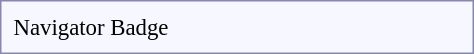<table style="border:1px solid #8888aa; background-color:#f7f8ff; padding:5px; font-size:95%; float: left; margin: 0px 12px 12px 0px; width:25%;">
<tr>
<td align="left">Navigator Badge</td>
<td align="center"></td>
</tr>
</table>
